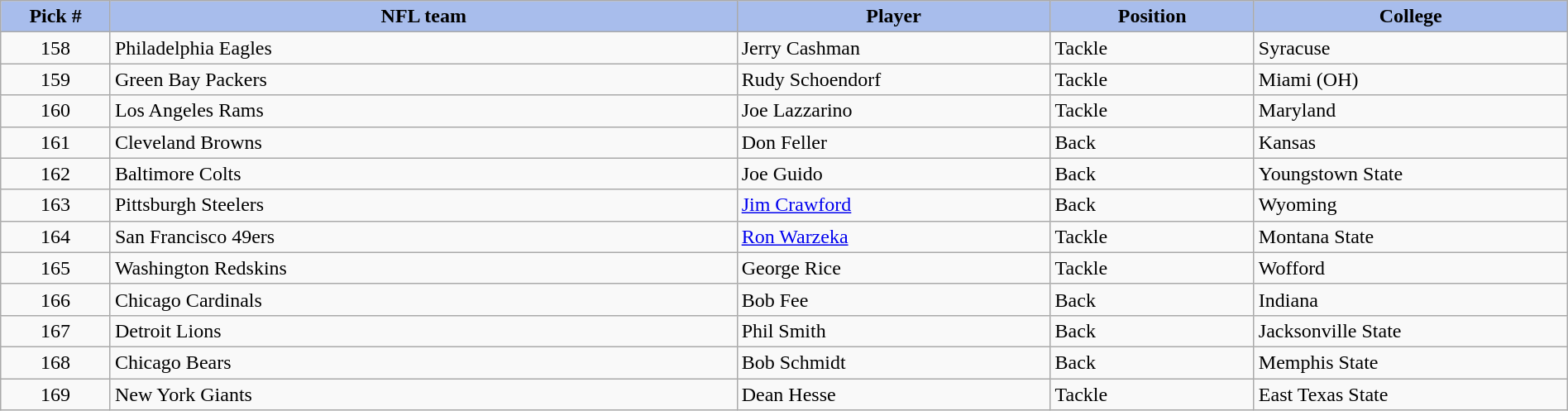<table class="wikitable sortable sortable" style="width: 100%">
<tr>
<th style="background:#A8BDEC;" width=7%>Pick #</th>
<th width=40% style="background:#A8BDEC;">NFL team</th>
<th width=20% style="background:#A8BDEC;">Player</th>
<th width=13% style="background:#A8BDEC;">Position</th>
<th style="background:#A8BDEC;">College</th>
</tr>
<tr>
<td align=center>158</td>
<td>Philadelphia Eagles</td>
<td>Jerry Cashman</td>
<td>Tackle</td>
<td>Syracuse</td>
</tr>
<tr>
<td align=center>159</td>
<td>Green Bay Packers</td>
<td>Rudy Schoendorf</td>
<td>Tackle</td>
<td>Miami (OH)</td>
</tr>
<tr>
<td align=center>160</td>
<td>Los Angeles Rams</td>
<td>Joe Lazzarino</td>
<td>Tackle</td>
<td>Maryland</td>
</tr>
<tr>
<td align=center>161</td>
<td>Cleveland Browns</td>
<td>Don Feller</td>
<td>Back</td>
<td>Kansas</td>
</tr>
<tr>
<td align=center>162</td>
<td>Baltimore Colts</td>
<td>Joe Guido</td>
<td>Back</td>
<td>Youngstown State</td>
</tr>
<tr>
<td align=center>163</td>
<td>Pittsburgh Steelers</td>
<td><a href='#'>Jim Crawford</a></td>
<td>Back</td>
<td>Wyoming</td>
</tr>
<tr>
<td align=center>164</td>
<td>San Francisco 49ers</td>
<td><a href='#'>Ron Warzeka</a></td>
<td>Tackle</td>
<td>Montana State</td>
</tr>
<tr>
<td align=center>165</td>
<td>Washington Redskins</td>
<td>George Rice</td>
<td>Tackle</td>
<td>Wofford</td>
</tr>
<tr>
<td align=center>166</td>
<td>Chicago Cardinals</td>
<td>Bob Fee</td>
<td>Back</td>
<td>Indiana</td>
</tr>
<tr>
<td align=center>167</td>
<td>Detroit Lions</td>
<td>Phil Smith</td>
<td>Back</td>
<td>Jacksonville State</td>
</tr>
<tr>
<td align=center>168</td>
<td>Chicago Bears</td>
<td>Bob Schmidt</td>
<td>Back</td>
<td>Memphis State</td>
</tr>
<tr>
<td align=center>169</td>
<td>New York Giants</td>
<td>Dean Hesse</td>
<td>Tackle</td>
<td>East Texas State</td>
</tr>
</table>
